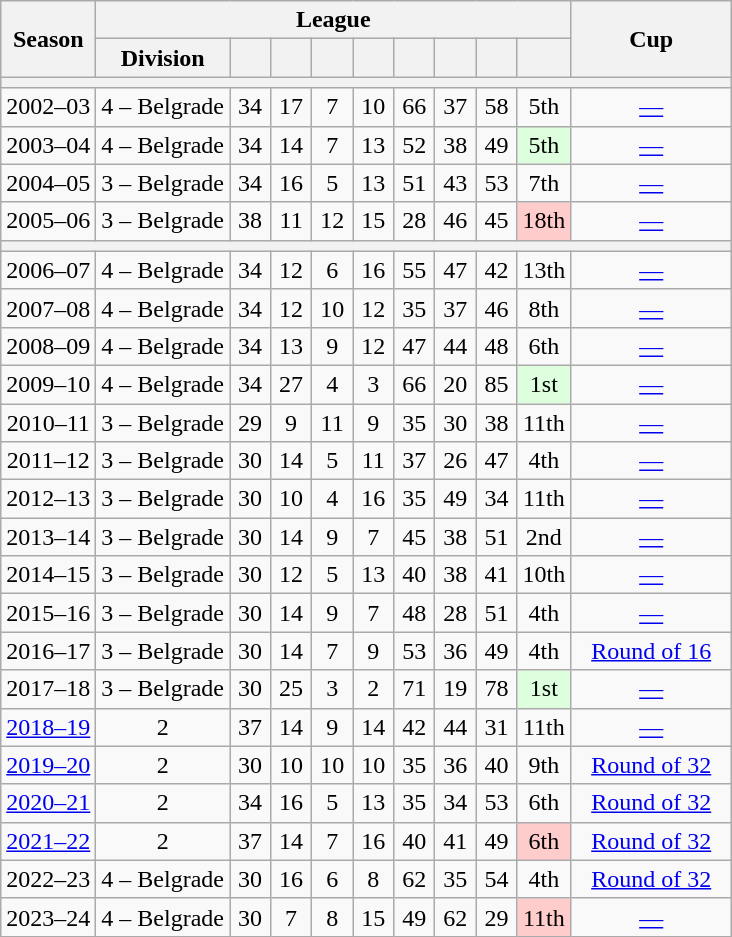<table class="wikitable sortable" style="text-align:center">
<tr>
<th rowspan="2">Season</th>
<th colspan="9">League</th>
<th rowspan="2" width="100">Cup</th>
</tr>
<tr>
<th>Division</th>
<th width="20"></th>
<th width="20"></th>
<th width="20"></th>
<th width="20"></th>
<th width="20"></th>
<th width="20"></th>
<th width="20"></th>
<th width="20"></th>
</tr>
<tr>
<th colspan="11"></th>
</tr>
<tr>
<td>2002–03</td>
<td>4 – Belgrade</td>
<td>34</td>
<td>17</td>
<td>7</td>
<td>10</td>
<td>66</td>
<td>37</td>
<td>58</td>
<td>5th</td>
<td><a href='#'>—</a></td>
</tr>
<tr>
<td>2003–04</td>
<td>4 – Belgrade</td>
<td>34</td>
<td>14</td>
<td>7</td>
<td>13</td>
<td>52</td>
<td>38</td>
<td>49</td>
<td style="background-color:#DFD">5th</td>
<td><a href='#'>—</a></td>
</tr>
<tr>
<td>2004–05</td>
<td>3 – Belgrade</td>
<td>34</td>
<td>16</td>
<td>5</td>
<td>13</td>
<td>51</td>
<td>43</td>
<td>53</td>
<td>7th</td>
<td><a href='#'>—</a></td>
</tr>
<tr>
<td>2005–06</td>
<td>3 – Belgrade</td>
<td>38</td>
<td>11</td>
<td>12</td>
<td>15</td>
<td>28</td>
<td>46</td>
<td>45</td>
<td style="background-color:#FCC">18th</td>
<td><a href='#'>—</a></td>
</tr>
<tr>
<th colspan="11"></th>
</tr>
<tr>
<td>2006–07</td>
<td>4 – Belgrade</td>
<td>34</td>
<td>12</td>
<td>6</td>
<td>16</td>
<td>55</td>
<td>47</td>
<td>42</td>
<td>13th</td>
<td><a href='#'>—</a></td>
</tr>
<tr>
<td>2007–08</td>
<td>4 – Belgrade</td>
<td>34</td>
<td>12</td>
<td>10</td>
<td>12</td>
<td>35</td>
<td>37</td>
<td>46</td>
<td>8th</td>
<td><a href='#'>—</a></td>
</tr>
<tr>
<td>2008–09</td>
<td>4 – Belgrade</td>
<td>34</td>
<td>13</td>
<td>9</td>
<td>12</td>
<td>47</td>
<td>44</td>
<td>48</td>
<td>6th</td>
<td><a href='#'>—</a></td>
</tr>
<tr>
<td>2009–10</td>
<td>4 – Belgrade</td>
<td>34</td>
<td>27</td>
<td>4</td>
<td>3</td>
<td>66</td>
<td>20</td>
<td>85</td>
<td style="background-color:#DFD">1st</td>
<td><a href='#'>—</a></td>
</tr>
<tr>
<td>2010–11</td>
<td>3 – Belgrade</td>
<td>29</td>
<td>9</td>
<td>11</td>
<td>9</td>
<td>35</td>
<td>30</td>
<td>38</td>
<td>11th</td>
<td><a href='#'>—</a></td>
</tr>
<tr>
<td>2011–12</td>
<td>3 – Belgrade</td>
<td>30</td>
<td>14</td>
<td>5</td>
<td>11</td>
<td>37</td>
<td>26</td>
<td>47</td>
<td>4th</td>
<td><a href='#'>—</a></td>
</tr>
<tr>
<td>2012–13</td>
<td>3 – Belgrade</td>
<td>30</td>
<td>10</td>
<td>4</td>
<td>16</td>
<td>35</td>
<td>49</td>
<td>34</td>
<td>11th</td>
<td><a href='#'>—</a></td>
</tr>
<tr>
<td>2013–14</td>
<td>3 – Belgrade</td>
<td>30</td>
<td>14</td>
<td>9</td>
<td>7</td>
<td>45</td>
<td>38</td>
<td>51</td>
<td>2nd</td>
<td><a href='#'>—</a></td>
</tr>
<tr>
<td>2014–15</td>
<td>3 – Belgrade</td>
<td>30</td>
<td>12</td>
<td>5</td>
<td>13</td>
<td>40</td>
<td>38</td>
<td>41</td>
<td>10th</td>
<td><a href='#'>—</a></td>
</tr>
<tr>
<td>2015–16</td>
<td>3 – Belgrade</td>
<td>30</td>
<td>14</td>
<td>9</td>
<td>7</td>
<td>48</td>
<td>28</td>
<td>51</td>
<td>4th</td>
<td><a href='#'>—</a></td>
</tr>
<tr>
<td>2016–17</td>
<td>3 – Belgrade</td>
<td>30</td>
<td>14</td>
<td>7</td>
<td>9</td>
<td>53</td>
<td>36</td>
<td>49</td>
<td>4th</td>
<td><a href='#'>Round of 16</a></td>
</tr>
<tr>
<td>2017–18</td>
<td>3 – Belgrade</td>
<td>30</td>
<td>25</td>
<td>3</td>
<td>2</td>
<td>71</td>
<td>19</td>
<td>78</td>
<td style="background-color:#DFD">1st</td>
<td><a href='#'>—</a></td>
</tr>
<tr>
<td><a href='#'>2018–19</a></td>
<td>2</td>
<td>37</td>
<td>14</td>
<td>9</td>
<td>14</td>
<td>42</td>
<td>44</td>
<td>31</td>
<td>11th</td>
<td><a href='#'>—</a></td>
</tr>
<tr>
<td><a href='#'>2019–20</a></td>
<td>2</td>
<td>30</td>
<td>10</td>
<td>10</td>
<td>10</td>
<td>35</td>
<td>36</td>
<td>40</td>
<td>9th</td>
<td><a href='#'>Round of 32</a></td>
</tr>
<tr>
<td><a href='#'>2020–21</a></td>
<td>2</td>
<td>34</td>
<td>16</td>
<td>5</td>
<td>13</td>
<td>35</td>
<td>34</td>
<td>53</td>
<td>6th</td>
<td><a href='#'>Round of 32</a></td>
</tr>
<tr>
<td><a href='#'>2021–22</a></td>
<td>2</td>
<td>37</td>
<td>14</td>
<td>7</td>
<td>16</td>
<td>40</td>
<td>41</td>
<td>49</td>
<td style="background-color:#FCC">6th</td>
<td><a href='#'>Round of 32</a></td>
</tr>
<tr>
<td>2022–23</td>
<td>4 – Belgrade</td>
<td>30</td>
<td>16</td>
<td>6</td>
<td>8</td>
<td>62</td>
<td>35</td>
<td>54</td>
<td>4th</td>
<td><a href='#'>Round of 32</a></td>
</tr>
<tr>
<td>2023–24</td>
<td>4 – Belgrade</td>
<td>30</td>
<td>7</td>
<td>8</td>
<td>15</td>
<td>49</td>
<td>62</td>
<td>29</td>
<td style="background-color:#FCC">11th</td>
<td><a href='#'>—</a></td>
</tr>
</table>
